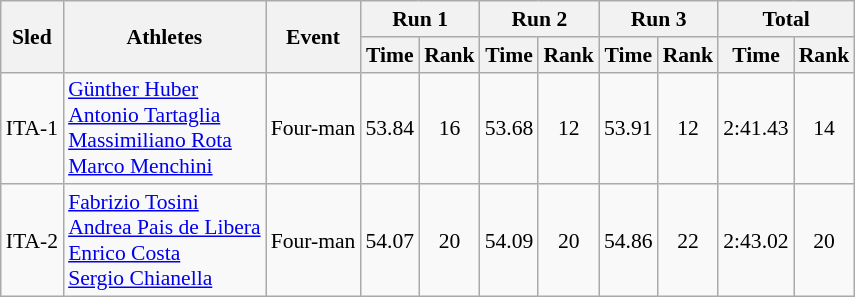<table class="wikitable"  border="1" style="font-size:90%">
<tr>
<th rowspan="2">Sled</th>
<th rowspan="2">Athletes</th>
<th rowspan="2">Event</th>
<th colspan="2">Run 1</th>
<th colspan="2">Run 2</th>
<th colspan="2">Run 3</th>
<th colspan="2">Total</th>
</tr>
<tr>
<th>Time</th>
<th>Rank</th>
<th>Time</th>
<th>Rank</th>
<th>Time</th>
<th>Rank</th>
<th>Time</th>
<th>Rank</th>
</tr>
<tr>
<td align="center">ITA-1</td>
<td><a href='#'>Günther Huber</a><br><a href='#'>Antonio Tartaglia</a><br><a href='#'>Massimiliano Rota</a><br><a href='#'>Marco Menchini</a></td>
<td>Four-man</td>
<td align="center">53.84</td>
<td align="center">16</td>
<td align="center">53.68</td>
<td align="center">12</td>
<td align="center">53.91</td>
<td align="center">12</td>
<td align="center">2:41.43</td>
<td align="center">14</td>
</tr>
<tr>
<td align="center">ITA-2</td>
<td><a href='#'>Fabrizio Tosini</a><br><a href='#'>Andrea Pais de Libera</a><br><a href='#'>Enrico Costa</a><br><a href='#'>Sergio Chianella</a></td>
<td>Four-man</td>
<td align="center">54.07</td>
<td align="center">20</td>
<td align="center">54.09</td>
<td align="center">20</td>
<td align="center">54.86</td>
<td align="center">22</td>
<td align="center">2:43.02</td>
<td align="center">20</td>
</tr>
</table>
